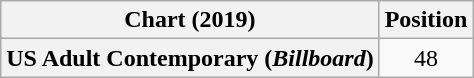<table class="wikitable plainrowheaders" style="text-align:center">
<tr>
<th scope="col">Chart (2019)</th>
<th scope="col">Position</th>
</tr>
<tr>
<th scope="row">US Adult Contemporary (<em>Billboard</em>)</th>
<td>48</td>
</tr>
</table>
